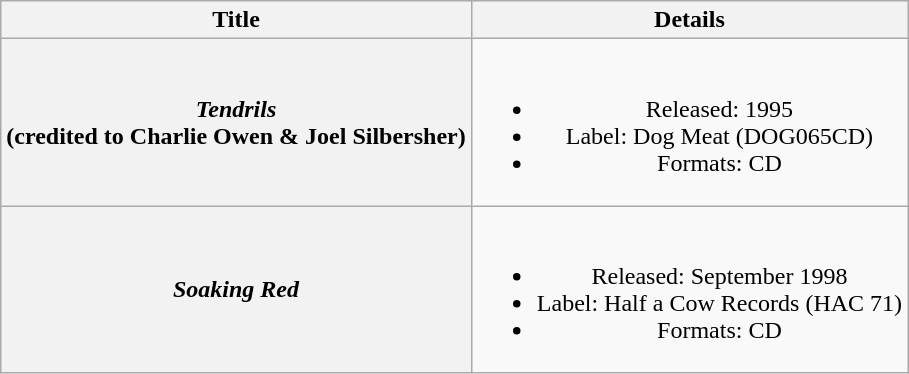<table class="wikitable plainrowheaders" style="text-align:center;" border="1">
<tr>
<th>Title</th>
<th>Details</th>
</tr>
<tr>
<th scope="row"><em>Tendrils</em><br> (credited to Charlie Owen & Joel Silbersher)</th>
<td><br><ul><li>Released: 1995</li><li>Label: Dog Meat (DOG065CD)</li><li>Formats: CD</li></ul></td>
</tr>
<tr>
<th scope="row"><em>Soaking Red</em></th>
<td><br><ul><li>Released: September 1998</li><li>Label: Half a Cow Records (HAC 71)</li><li>Formats: CD</li></ul></td>
</tr>
</table>
